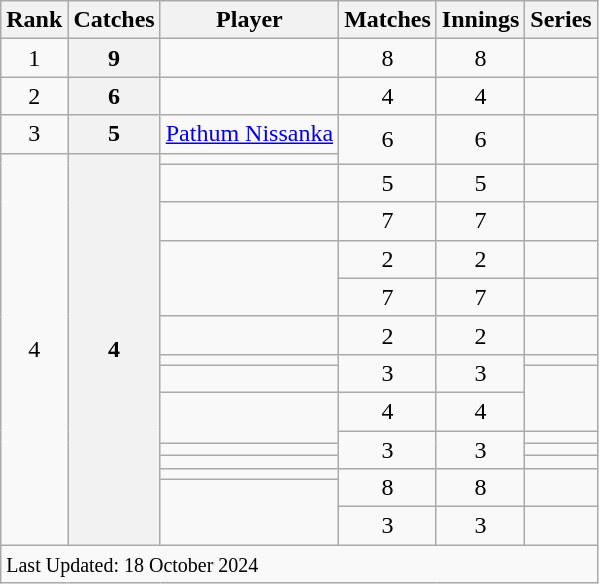<table class="wikitable plainrowheaders sortable">
<tr>
<th scope=col>Rank</th>
<th scope=col>Catches</th>
<th scope=col>Player</th>
<th scope=col>Matches</th>
<th scope=col>Innings</th>
<th scope=col>Series</th>
</tr>
<tr>
<td align=center>1</td>
<th scope=row style=text-align:center;>9</th>
<td></td>
<td align=center>8</td>
<td align=center>8</td>
<td></td>
</tr>
<tr>
<td align=center>2</td>
<th scope=row style=text-align:center;>6</th>
<td></td>
<td align=center>4</td>
<td align=center>4</td>
<td></td>
</tr>
<tr>
<td align=center>3</td>
<th scope=row style=text-align:center;>5</th>
<td><a href='#'>Pathum Nissanka</a></td>
<td align=center rowspan=2>6</td>
<td align="center" rowspan=2>6</td>
<td rowspan=2></td>
</tr>
<tr>
<td rowspan="15" align="center">4</td>
<th rowspan="15" scope="row" style="text-align:center;">4</th>
<td> </td>
</tr>
<tr>
<td></td>
<td align="center">5</td>
<td align="center">5</td>
<td></td>
</tr>
<tr>
<td></td>
<td align=center>7</td>
<td align=center>7</td>
<td></td>
</tr>
<tr>
<td rowspan=2></td>
<td align=center>2</td>
<td align=center>2</td>
<td></td>
</tr>
<tr>
<td align=center>7</td>
<td align=center>7</td>
<td></td>
</tr>
<tr>
<td> </td>
<td align=center>2</td>
<td align=center>2</td>
<td></td>
</tr>
<tr>
<td> </td>
<td align=center rowspan=2>3</td>
<td align=center rowspan=2>3</td>
<td></td>
</tr>
<tr>
<td> </td>
<td rowspan=2></td>
</tr>
<tr>
<td rowspan=2></td>
<td align=center>4</td>
<td align=center>4</td>
</tr>
<tr>
<td align=center rowspan=3>3</td>
<td align=center rowspan=3>3</td>
<td></td>
</tr>
<tr>
<td></td>
<td></td>
</tr>
<tr>
<td></td>
<td></td>
</tr>
<tr>
<td></td>
<td align=center rowspan=2>8</td>
<td align=center rowspan=2>8</td>
<td rowspan=2></td>
</tr>
<tr>
<td rowspan=2></td>
</tr>
<tr>
<td align=center>3</td>
<td align=center>3</td>
<td></td>
</tr>
<tr class=sortbottom>
<td colspan=6><small>Last Updated: 18 October 2024</small></td>
</tr>
</table>
